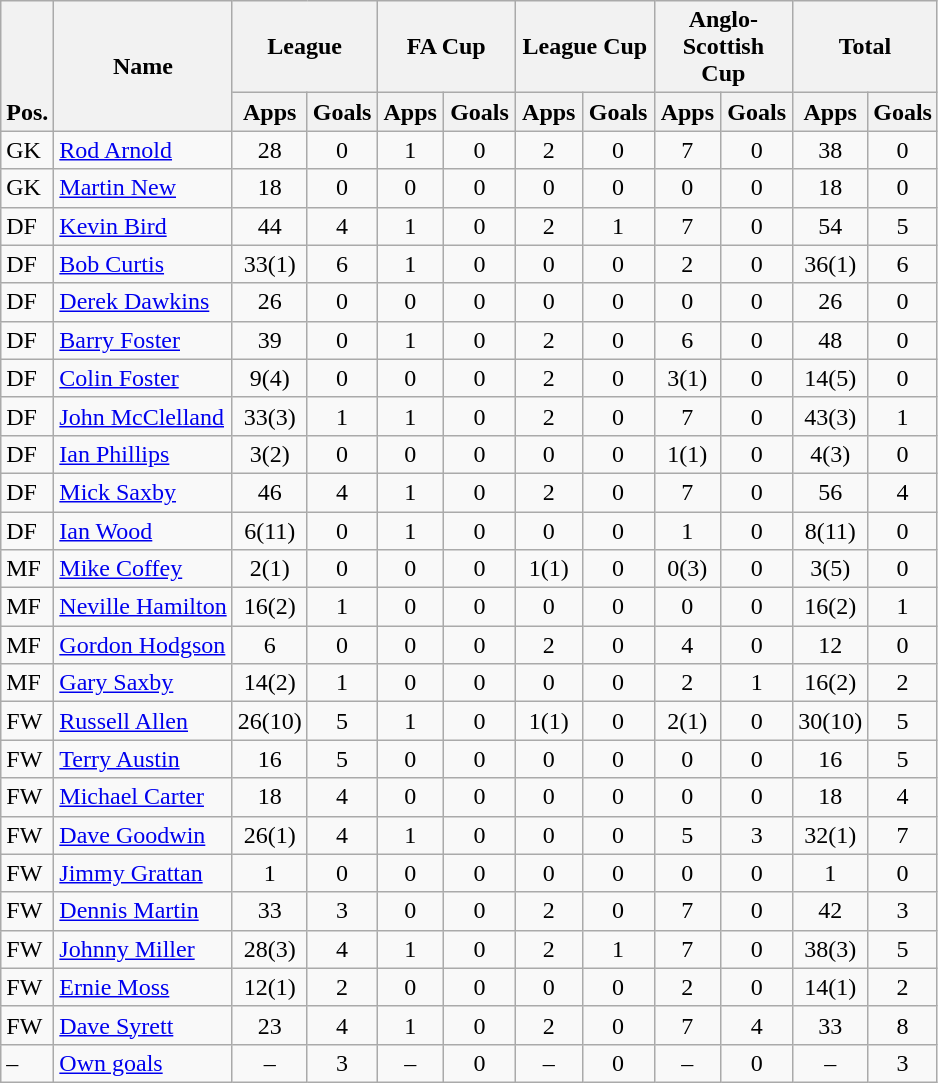<table class="wikitable" style="text-align:center">
<tr>
<th rowspan="2" valign="bottom">Pos.</th>
<th rowspan="2">Name</th>
<th colspan="2" width="85">League</th>
<th colspan="2" width="85">FA Cup</th>
<th colspan="2" width="85">League Cup</th>
<th colspan="2" width="85">Anglo-Scottish Cup</th>
<th colspan="2" width="85">Total</th>
</tr>
<tr>
<th>Apps</th>
<th>Goals</th>
<th>Apps</th>
<th>Goals</th>
<th>Apps</th>
<th>Goals</th>
<th>Apps</th>
<th>Goals</th>
<th>Apps</th>
<th>Goals</th>
</tr>
<tr>
<td align="left">GK</td>
<td align="left"> <a href='#'>Rod Arnold</a></td>
<td>28</td>
<td>0</td>
<td>1</td>
<td>0</td>
<td>2</td>
<td>0</td>
<td>7</td>
<td>0</td>
<td>38</td>
<td>0</td>
</tr>
<tr>
<td align="left">GK</td>
<td align="left"> <a href='#'>Martin New</a></td>
<td>18</td>
<td>0</td>
<td>0</td>
<td>0</td>
<td>0</td>
<td>0</td>
<td>0</td>
<td>0</td>
<td>18</td>
<td>0</td>
</tr>
<tr>
<td align="left">DF</td>
<td align="left"> <a href='#'>Kevin Bird</a></td>
<td>44</td>
<td>4</td>
<td>1</td>
<td>0</td>
<td>2</td>
<td>1</td>
<td>7</td>
<td>0</td>
<td>54</td>
<td>5</td>
</tr>
<tr>
<td align="left">DF</td>
<td align="left"> <a href='#'>Bob Curtis</a></td>
<td>33(1)</td>
<td>6</td>
<td>1</td>
<td>0</td>
<td>0</td>
<td>0</td>
<td>2</td>
<td>0</td>
<td>36(1)</td>
<td>6</td>
</tr>
<tr>
<td align="left">DF</td>
<td align="left"> <a href='#'>Derek Dawkins</a></td>
<td>26</td>
<td>0</td>
<td>0</td>
<td>0</td>
<td>0</td>
<td>0</td>
<td>0</td>
<td>0</td>
<td>26</td>
<td>0</td>
</tr>
<tr>
<td align="left">DF</td>
<td align="left"> <a href='#'>Barry Foster</a></td>
<td>39</td>
<td>0</td>
<td>1</td>
<td>0</td>
<td>2</td>
<td>0</td>
<td>6</td>
<td>0</td>
<td>48</td>
<td>0</td>
</tr>
<tr>
<td align="left">DF</td>
<td align="left"> <a href='#'>Colin Foster</a></td>
<td>9(4)</td>
<td>0</td>
<td>0</td>
<td>0</td>
<td>2</td>
<td>0</td>
<td>3(1)</td>
<td>0</td>
<td>14(5)</td>
<td>0</td>
</tr>
<tr>
<td align="left">DF</td>
<td align="left"> <a href='#'>John McClelland</a></td>
<td>33(3)</td>
<td>1</td>
<td>1</td>
<td>0</td>
<td>2</td>
<td>0</td>
<td>7</td>
<td>0</td>
<td>43(3)</td>
<td>1</td>
</tr>
<tr>
<td align="left">DF</td>
<td align="left"> <a href='#'>Ian Phillips</a></td>
<td>3(2)</td>
<td>0</td>
<td>0</td>
<td>0</td>
<td>0</td>
<td>0</td>
<td>1(1)</td>
<td>0</td>
<td>4(3)</td>
<td>0</td>
</tr>
<tr>
<td align="left">DF</td>
<td align="left"> <a href='#'>Mick Saxby</a></td>
<td>46</td>
<td>4</td>
<td>1</td>
<td>0</td>
<td>2</td>
<td>0</td>
<td>7</td>
<td>0</td>
<td>56</td>
<td>4</td>
</tr>
<tr>
<td align="left">DF</td>
<td align="left"> <a href='#'>Ian Wood</a></td>
<td>6(11)</td>
<td>0</td>
<td>1</td>
<td>0</td>
<td>0</td>
<td>0</td>
<td>1</td>
<td>0</td>
<td>8(11)</td>
<td>0</td>
</tr>
<tr>
<td align="left">MF</td>
<td align="left"> <a href='#'>Mike Coffey</a></td>
<td>2(1)</td>
<td>0</td>
<td>0</td>
<td>0</td>
<td>1(1)</td>
<td>0</td>
<td>0(3)</td>
<td>0</td>
<td>3(5)</td>
<td>0</td>
</tr>
<tr>
<td align="left">MF</td>
<td align="left"> <a href='#'>Neville Hamilton</a></td>
<td>16(2)</td>
<td>1</td>
<td>0</td>
<td>0</td>
<td>0</td>
<td>0</td>
<td>0</td>
<td>0</td>
<td>16(2)</td>
<td>1</td>
</tr>
<tr>
<td align="left">MF</td>
<td align="left"> <a href='#'>Gordon Hodgson</a></td>
<td>6</td>
<td>0</td>
<td>0</td>
<td>0</td>
<td>2</td>
<td>0</td>
<td>4</td>
<td>0</td>
<td>12</td>
<td>0</td>
</tr>
<tr>
<td align="left">MF</td>
<td align="left"> <a href='#'>Gary Saxby</a></td>
<td>14(2)</td>
<td>1</td>
<td>0</td>
<td>0</td>
<td>0</td>
<td>0</td>
<td>2</td>
<td>1</td>
<td>16(2)</td>
<td>2</td>
</tr>
<tr>
<td align="left">FW</td>
<td align="left"> <a href='#'>Russell Allen</a></td>
<td>26(10)</td>
<td>5</td>
<td>1</td>
<td>0</td>
<td>1(1)</td>
<td>0</td>
<td>2(1)</td>
<td>0</td>
<td>30(10)</td>
<td>5</td>
</tr>
<tr>
<td align="left">FW</td>
<td align="left"> <a href='#'>Terry Austin</a></td>
<td>16</td>
<td>5</td>
<td>0</td>
<td>0</td>
<td>0</td>
<td>0</td>
<td>0</td>
<td>0</td>
<td>16</td>
<td>5</td>
</tr>
<tr>
<td align="left">FW</td>
<td align="left"> <a href='#'>Michael Carter</a></td>
<td>18</td>
<td>4</td>
<td>0</td>
<td>0</td>
<td>0</td>
<td>0</td>
<td>0</td>
<td>0</td>
<td>18</td>
<td>4</td>
</tr>
<tr>
<td align="left">FW</td>
<td align="left"> <a href='#'>Dave Goodwin</a></td>
<td>26(1)</td>
<td>4</td>
<td>1</td>
<td>0</td>
<td>0</td>
<td>0</td>
<td>5</td>
<td>3</td>
<td>32(1)</td>
<td>7</td>
</tr>
<tr>
<td align="left">FW</td>
<td align="left"> <a href='#'>Jimmy Grattan</a></td>
<td>1</td>
<td>0</td>
<td>0</td>
<td>0</td>
<td>0</td>
<td>0</td>
<td>0</td>
<td>0</td>
<td>1</td>
<td>0</td>
</tr>
<tr>
<td align="left">FW</td>
<td align="left"> <a href='#'>Dennis Martin</a></td>
<td>33</td>
<td>3</td>
<td>0</td>
<td>0</td>
<td>2</td>
<td>0</td>
<td>7</td>
<td>0</td>
<td>42</td>
<td>3</td>
</tr>
<tr>
<td align="left">FW</td>
<td align="left"> <a href='#'>Johnny Miller</a></td>
<td>28(3)</td>
<td>4</td>
<td>1</td>
<td>0</td>
<td>2</td>
<td>1</td>
<td>7</td>
<td>0</td>
<td>38(3)</td>
<td>5</td>
</tr>
<tr>
<td align="left">FW</td>
<td align="left"> <a href='#'>Ernie Moss</a></td>
<td>12(1)</td>
<td>2</td>
<td>0</td>
<td>0</td>
<td>0</td>
<td>0</td>
<td>2</td>
<td>0</td>
<td>14(1)</td>
<td>2</td>
</tr>
<tr>
<td align="left">FW</td>
<td align="left"> <a href='#'>Dave Syrett</a></td>
<td>23</td>
<td>4</td>
<td>1</td>
<td>0</td>
<td>2</td>
<td>0</td>
<td>7</td>
<td>4</td>
<td>33</td>
<td>8</td>
</tr>
<tr>
<td align="left">–</td>
<td align="left"><a href='#'>Own goals</a></td>
<td>–</td>
<td>3</td>
<td>–</td>
<td>0</td>
<td>–</td>
<td>0</td>
<td>–</td>
<td>0</td>
<td>–</td>
<td>3</td>
</tr>
</table>
